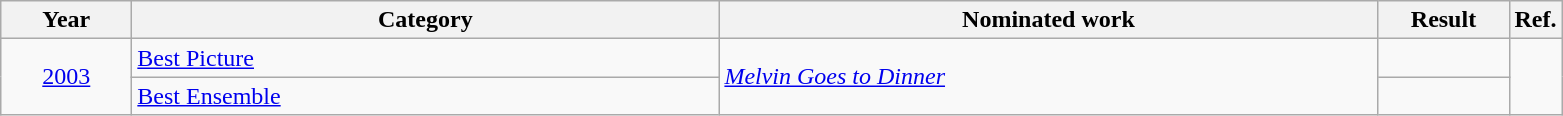<table class=wikitable>
<tr>
<th scope="col" style="width:5em;">Year</th>
<th scope="col" style="width:24em;">Category</th>
<th scope="col" style="width:27em;">Nominated work</th>
<th scope="col" style="width:5em;">Result</th>
<th>Ref.</th>
</tr>
<tr>
<td style="text-align:center;", rowspan="2"><a href='#'>2003</a></td>
<td><a href='#'>Best Picture</a></td>
<td rowspan="2"><em><a href='#'>Melvin Goes to Dinner</a></em></td>
<td></td>
<td style="text-align:center;" rowspan="2"></td>
</tr>
<tr>
<td><a href='#'>Best Ensemble</a></td>
<td></td>
</tr>
</table>
